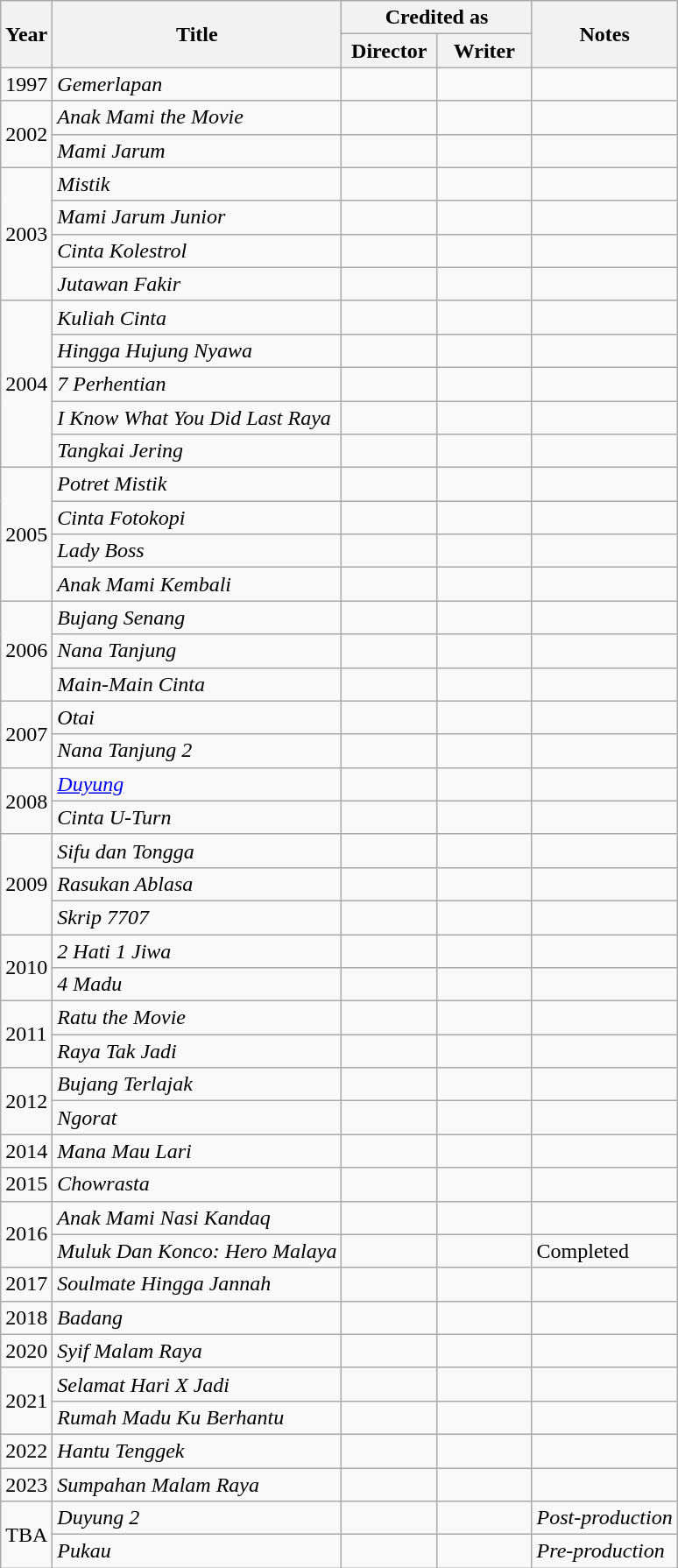<table class="wikitable">
<tr>
<th rowspan="2">Year</th>
<th rowspan="2">Title</th>
<th colspan="2">Credited as</th>
<th rowspan="2">Notes</th>
</tr>
<tr>
<th width="65">Director</th>
<th width="65">Writer</th>
</tr>
<tr>
<td>1997</td>
<td><em>Gemerlapan</em></td>
<td></td>
<td></td>
<td></td>
</tr>
<tr>
<td rowspan="2">2002</td>
<td><em>Anak Mami the Movie</em></td>
<td></td>
<td></td>
<td></td>
</tr>
<tr>
<td><em>Mami Jarum</em></td>
<td></td>
<td></td>
<td></td>
</tr>
<tr>
<td rowspan="4">2003</td>
<td><em>Mistik</em></td>
<td></td>
<td></td>
<td></td>
</tr>
<tr>
<td><em>Mami Jarum Junior</em></td>
<td></td>
<td></td>
<td></td>
</tr>
<tr>
<td><em>Cinta Kolestrol</em></td>
<td></td>
<td></td>
<td></td>
</tr>
<tr>
<td><em>Jutawan Fakir</em></td>
<td></td>
<td></td>
<td></td>
</tr>
<tr>
<td rowspan="5">2004</td>
<td><em>Kuliah Cinta</em></td>
<td></td>
<td></td>
<td></td>
</tr>
<tr>
<td><em>Hingga Hujung Nyawa</em></td>
<td></td>
<td></td>
<td></td>
</tr>
<tr>
<td><em>7 Perhentian</em></td>
<td></td>
<td></td>
<td></td>
</tr>
<tr>
<td><em>I Know What You Did Last Raya</em></td>
<td></td>
<td></td>
<td></td>
</tr>
<tr>
<td><em>Tangkai Jering</em></td>
<td></td>
<td></td>
<td></td>
</tr>
<tr>
<td rowspan="4">2005</td>
<td><em>Potret Mistik</em></td>
<td></td>
<td></td>
<td></td>
</tr>
<tr>
<td><em>Cinta Fotokopi</em></td>
<td></td>
<td></td>
<td></td>
</tr>
<tr>
<td><em>Lady Boss</em></td>
<td></td>
<td></td>
<td></td>
</tr>
<tr>
<td><em>Anak Mami Kembali</em></td>
<td></td>
<td></td>
<td></td>
</tr>
<tr>
<td rowspan="3">2006</td>
<td><em>Bujang Senang</em></td>
<td></td>
<td></td>
<td></td>
</tr>
<tr>
<td><em>Nana Tanjung</em></td>
<td></td>
<td></td>
<td></td>
</tr>
<tr>
<td><em>Main-Main Cinta</em></td>
<td></td>
<td></td>
<td></td>
</tr>
<tr>
<td rowspan="2">2007</td>
<td><em>Otai</em></td>
<td></td>
<td></td>
<td></td>
</tr>
<tr>
<td><em>Nana Tanjung 2</em></td>
<td></td>
<td></td>
<td></td>
</tr>
<tr>
<td rowspan="2">2008</td>
<td><em><a href='#'>Duyung</a></em></td>
<td></td>
<td></td>
<td></td>
</tr>
<tr>
<td><em>Cinta U-Turn</em></td>
<td></td>
<td></td>
<td></td>
</tr>
<tr>
<td rowspan="3">2009</td>
<td><em>Sifu dan Tongga</em></td>
<td></td>
<td></td>
<td></td>
</tr>
<tr>
<td><em>Rasukan Ablasa</em></td>
<td></td>
<td></td>
<td></td>
</tr>
<tr>
<td><em>Skrip 7707</em></td>
<td></td>
<td></td>
<td></td>
</tr>
<tr>
<td rowspan="2">2010</td>
<td><em>2 Hati 1 Jiwa</em></td>
<td></td>
<td></td>
<td></td>
</tr>
<tr>
<td><em>4 Madu</em></td>
<td></td>
<td></td>
<td></td>
</tr>
<tr>
<td rowspan="2">2011</td>
<td><em>Ratu the Movie</em></td>
<td></td>
<td></td>
<td></td>
</tr>
<tr>
<td><em>Raya Tak Jadi</em></td>
<td></td>
<td></td>
<td></td>
</tr>
<tr>
<td rowspan="2">2012</td>
<td><em>Bujang Terlajak</em></td>
<td></td>
<td></td>
<td></td>
</tr>
<tr>
<td><em>Ngorat</em></td>
<td></td>
<td></td>
<td></td>
</tr>
<tr>
<td>2014</td>
<td><em>Mana Mau Lari</em></td>
<td></td>
<td></td>
<td></td>
</tr>
<tr>
<td>2015</td>
<td><em>Chowrasta</em></td>
<td></td>
<td></td>
<td></td>
</tr>
<tr>
<td rowspan="2">2016</td>
<td><em>Anak Mami Nasi Kandaq</em></td>
<td></td>
<td></td>
<td></td>
</tr>
<tr>
<td><em>Muluk Dan Konco: Hero Malaya</em></td>
<td></td>
<td></td>
<td>Completed</td>
</tr>
<tr>
<td>2017</td>
<td><em>Soulmate Hingga Jannah</em></td>
<td></td>
<td></td>
<td></td>
</tr>
<tr>
<td>2018</td>
<td><em>Badang</em></td>
<td></td>
<td></td>
<td></td>
</tr>
<tr>
<td>2020</td>
<td><em>Syif Malam Raya</em></td>
<td></td>
<td></td>
<td></td>
</tr>
<tr>
<td rowspan="2">2021</td>
<td><em>Selamat Hari X Jadi</em></td>
<td></td>
<td></td>
<td></td>
</tr>
<tr>
<td><em>Rumah Madu Ku Berhantu</em></td>
<td></td>
<td></td>
<td></td>
</tr>
<tr>
<td>2022</td>
<td><em>Hantu Tenggek</em></td>
<td></td>
<td></td>
<td></td>
</tr>
<tr>
<td>2023</td>
<td><em>Sumpahan Malam Raya</em></td>
<td></td>
<td></td>
<td></td>
</tr>
<tr>
<td rowspan="2">TBA</td>
<td><em>Duyung 2</em></td>
<td></td>
<td></td>
<td><em>Post-production</em></td>
</tr>
<tr>
<td><em>Pukau</em></td>
<td></td>
<td></td>
<td><em>Pre-production</em></td>
</tr>
</table>
